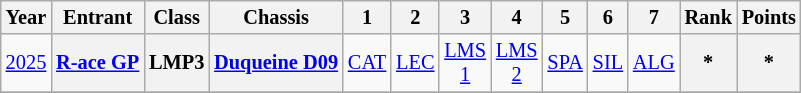<table class="wikitable" style="text-align:center; font-size:85%">
<tr>
<th>Year</th>
<th>Entrant</th>
<th>Class</th>
<th>Chassis</th>
<th>1</th>
<th>2</th>
<th>3</th>
<th>4</th>
<th>5</th>
<th>6</th>
<th>7</th>
<th>Rank</th>
<th>Points</th>
</tr>
<tr>
<td><a href='#'>2025</a></td>
<th nowrap><a href='#'>R-ace GP</a></th>
<th>LMP3</th>
<th nowrap><a href='#'>Duqueine D09</a></th>
<td><a href='#'>CAT</a></td>
<td><a href='#'>LEC</a></td>
<td><a href='#'>LMS<br>1</a></td>
<td><a href='#'>LMS<br>2</a></td>
<td><a href='#'>SPA</a></td>
<td><a href='#'>SIL</a></td>
<td><a href='#'>ALG</a></td>
<th>*</th>
<th>*</th>
</tr>
<tr>
</tr>
</table>
